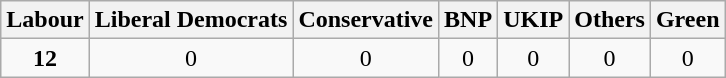<table class=wikitable>
<tr>
<th>Labour</th>
<th>Liberal Democrats</th>
<th>Conservative</th>
<th>BNP</th>
<th>UKIP</th>
<th>Others</th>
<th>Green</th>
</tr>
<tr style="text-align:center;">
<td><strong>12</strong></td>
<td>0</td>
<td>0</td>
<td>0</td>
<td>0</td>
<td>0</td>
<td>0</td>
</tr>
</table>
